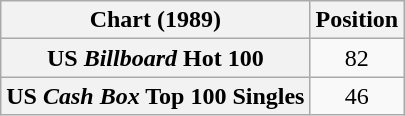<table class="wikitable sortable plainrowheaders" style="text-align:center">
<tr>
<th>Chart (1989)</th>
<th>Position</th>
</tr>
<tr>
<th scope="row">US <em>Billboard</em> Hot 100</th>
<td>82</td>
</tr>
<tr>
<th scope="row">US <em>Cash Box</em> Top 100 Singles</th>
<td>46</td>
</tr>
</table>
